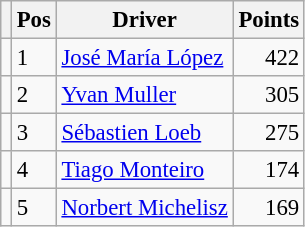<table class="wikitable" style="font-size: 95%;">
<tr>
<th></th>
<th>Pos</th>
<th>Driver</th>
<th>Points</th>
</tr>
<tr>
<td align="left"></td>
<td>1</td>
<td> <a href='#'>José María López</a></td>
<td align="right">422</td>
</tr>
<tr>
<td align="left"></td>
<td>2</td>
<td> <a href='#'>Yvan Muller</a></td>
<td align="right">305</td>
</tr>
<tr>
<td align="left"></td>
<td>3</td>
<td> <a href='#'>Sébastien Loeb</a></td>
<td align="right">275</td>
</tr>
<tr>
<td align="left"></td>
<td>4</td>
<td> <a href='#'>Tiago Monteiro</a></td>
<td align="right">174</td>
</tr>
<tr>
<td align="left"></td>
<td>5</td>
<td> <a href='#'>Norbert Michelisz</a></td>
<td align="right">169</td>
</tr>
</table>
